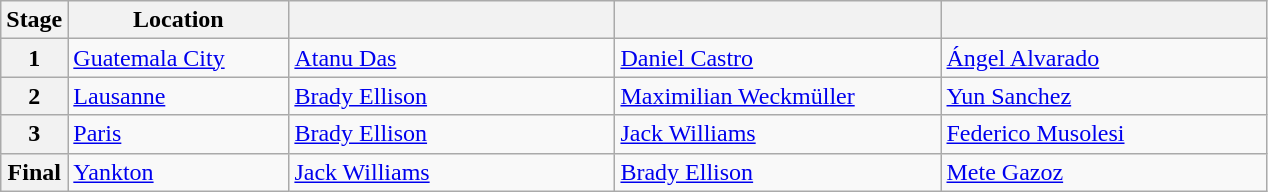<table class="wikitable">
<tr>
<th>Stage</th>
<th width=140>Location</th>
<th width=210></th>
<th width=210></th>
<th width=210></th>
</tr>
<tr>
<th>1</th>
<td> <a href='#'>Guatemala City</a></td>
<td> <a href='#'>Atanu Das</a></td>
<td> <a href='#'>Daniel Castro</a></td>
<td> <a href='#'>Ángel Alvarado</a></td>
</tr>
<tr>
<th>2</th>
<td> <a href='#'>Lausanne</a></td>
<td> <a href='#'>Brady Ellison</a></td>
<td> <a href='#'>Maximilian Weckmüller</a></td>
<td> <a href='#'>Yun Sanchez</a></td>
</tr>
<tr>
<th>3</th>
<td> <a href='#'>Paris</a></td>
<td> <a href='#'>Brady Ellison</a></td>
<td> <a href='#'>Jack Williams</a></td>
<td> <a href='#'>Federico Musolesi</a></td>
</tr>
<tr>
<th>Final</th>
<td> <a href='#'>Yankton</a></td>
<td> <a href='#'>Jack Williams</a></td>
<td> <a href='#'>Brady Ellison</a></td>
<td> <a href='#'>Mete Gazoz</a></td>
</tr>
</table>
